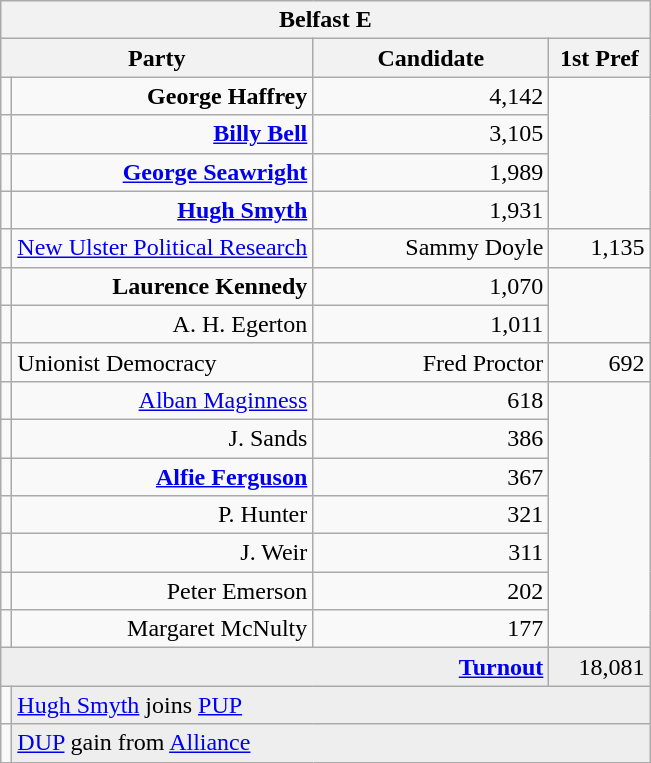<table class="wikitable">
<tr>
<th colspan="4" align="center">Belfast E</th>
</tr>
<tr>
<th colspan="2" align="center" width=200>Party</th>
<th width=150>Candidate</th>
<th width=60>1st Pref</th>
</tr>
<tr>
<td></td>
<td align="right"><strong>George Haffrey</strong></td>
<td align="right">4,142</td>
</tr>
<tr>
<td></td>
<td align="right"><strong><a href='#'>Billy Bell</a></strong></td>
<td align="right">3,105</td>
</tr>
<tr>
<td></td>
<td align="right"><strong><a href='#'>George Seawright</a></strong></td>
<td align="right">1,989</td>
</tr>
<tr>
<td></td>
<td align="right"><strong><a href='#'>Hugh Smyth</a></strong></td>
<td align="right">1,931</td>
</tr>
<tr>
<td></td>
<td><a href='#'>New Ulster Political Research</a></td>
<td align="right">Sammy Doyle</td>
<td align="right">1,135</td>
</tr>
<tr>
<td></td>
<td align="right"><strong>Laurence Kennedy</strong></td>
<td align="right">1,070</td>
</tr>
<tr>
<td></td>
<td align="right">A. H. Egerton</td>
<td align="right">1,011</td>
</tr>
<tr>
<td></td>
<td>Unionist Democracy</td>
<td align="right">Fred Proctor</td>
<td align="right">692</td>
</tr>
<tr>
<td></td>
<td align="right"><a href='#'>Alban Maginness</a></td>
<td align="right">618</td>
</tr>
<tr>
<td></td>
<td align="right">J. Sands</td>
<td align="right">386</td>
</tr>
<tr>
<td></td>
<td align="right"><strong><a href='#'>Alfie Ferguson</a></strong></td>
<td align="right">367</td>
</tr>
<tr>
<td></td>
<td align="right">P. Hunter</td>
<td align="right">321</td>
</tr>
<tr>
<td></td>
<td align="right">J. Weir</td>
<td align="right">311</td>
</tr>
<tr>
<td></td>
<td align="right">Peter Emerson</td>
<td align="right">202</td>
</tr>
<tr>
<td></td>
<td align="right">Margaret McNulty</td>
<td align="right">177</td>
</tr>
<tr bgcolor="EEEEEE">
<td colspan=3 align="right"><strong><a href='#'>Turnout</a></strong></td>
<td align="right">18,081</td>
</tr>
<tr>
<td bgcolor=></td>
<td colspan=3 bgcolor="EEEEEE"><a href='#'>Hugh Smyth</a> joins <a href='#'>PUP</a></td>
</tr>
<tr>
<td bgcolor=></td>
<td colspan=3 bgcolor="EEEEEE"><a href='#'>DUP</a> gain from <a href='#'>Alliance</a></td>
</tr>
</table>
